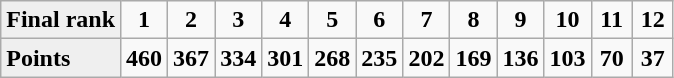<table class="wikitable" style="font-weight:bold; text-align:center">
<tr>
<td align=left bgcolor=#efefef>Final rank</td>
<td width=20>1</td>
<td width=20>2</td>
<td width=20>3</td>
<td width=20>4</td>
<td width=20>5</td>
<td width=20>6</td>
<td width=20>7</td>
<td width=20>8</td>
<td width=20>9</td>
<td width=20>10</td>
<td width=20>11</td>
<td width=20>12</td>
</tr>
<tr>
<td align=left bgcolor=#efefef>Points</td>
<td width=20>460</td>
<td width=20>367</td>
<td width=20>334</td>
<td width=20>301</td>
<td width=20>268</td>
<td width=20>235</td>
<td width=20>202</td>
<td width=20>169</td>
<td width=20>136</td>
<td width=20>103</td>
<td width=20>70</td>
<td width=20>37</td>
</tr>
</table>
